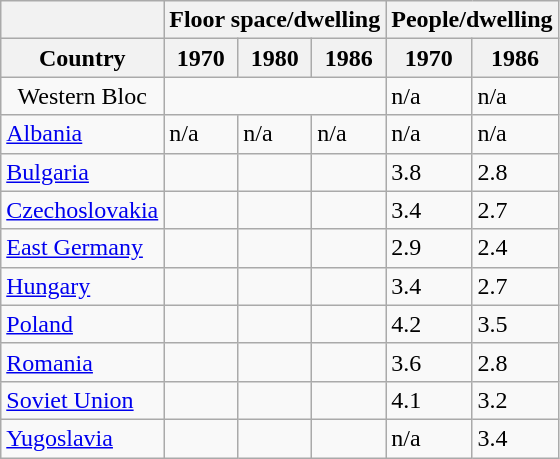<table class="wikitable" style="text-align: left">
<tr>
<th></th>
<th colspan=3>Floor space/dwelling</th>
<th colspan="3">People/dwelling</th>
</tr>
<tr>
<th>Country</th>
<th>1970</th>
<th>1980</th>
<th>1986</th>
<th>1970</th>
<th>1986</th>
</tr>
<tr>
<td align=center>Western Bloc</td>
<td colspan=3 align=center></td>
<td>n/a</td>
<td>n/a</td>
</tr>
<tr>
<td align=left><a href='#'>Albania</a></td>
<td>n/a</td>
<td>n/a</td>
<td>n/a</td>
<td>n/a</td>
<td>n/a</td>
</tr>
<tr>
<td align=left><a href='#'>Bulgaria</a></td>
<td></td>
<td></td>
<td></td>
<td>3.8</td>
<td>2.8</td>
</tr>
<tr>
<td align=left><a href='#'>Czechoslovakia</a></td>
<td></td>
<td></td>
<td></td>
<td>3.4</td>
<td>2.7</td>
</tr>
<tr>
<td align=left><a href='#'>East Germany</a></td>
<td></td>
<td></td>
<td></td>
<td>2.9</td>
<td>2.4</td>
</tr>
<tr>
<td align=left><a href='#'>Hungary</a></td>
<td></td>
<td></td>
<td></td>
<td>3.4</td>
<td>2.7</td>
</tr>
<tr>
<td align=left><a href='#'>Poland</a></td>
<td></td>
<td></td>
<td></td>
<td>4.2</td>
<td>3.5</td>
</tr>
<tr>
<td align=left><a href='#'>Romania</a></td>
<td></td>
<td></td>
<td></td>
<td>3.6</td>
<td>2.8</td>
</tr>
<tr>
<td align=left><a href='#'>Soviet Union</a></td>
<td></td>
<td></td>
<td></td>
<td>4.1</td>
<td>3.2</td>
</tr>
<tr>
<td align=left><a href='#'>Yugoslavia</a></td>
<td></td>
<td></td>
<td></td>
<td>n/a</td>
<td>3.4</td>
</tr>
</table>
